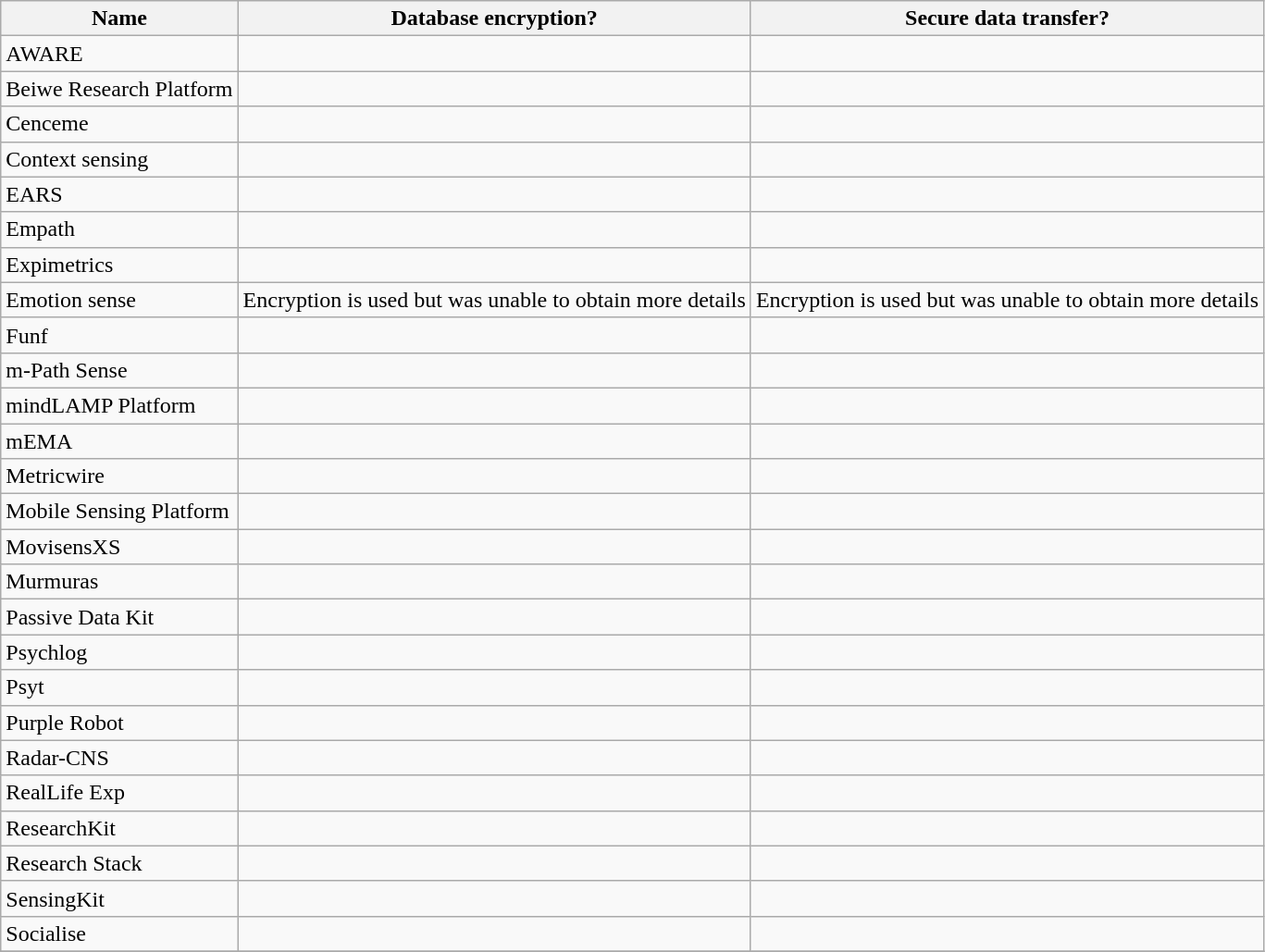<table class="wikitable sortable">
<tr>
<th>Name</th>
<th>Database encryption?</th>
<th>Secure data transfer?</th>
</tr>
<tr>
<td>AWARE</td>
<td></td>
<td></td>
</tr>
<tr>
<td>Beiwe Research Platform</td>
<td></td>
<td></td>
</tr>
<tr>
<td>Cenceme</td>
<td></td>
<td></td>
</tr>
<tr>
<td>Context sensing</td>
<td></td>
<td></td>
</tr>
<tr>
<td>EARS</td>
<td></td>
<td></td>
</tr>
<tr>
<td>Empath</td>
<td></td>
<td></td>
</tr>
<tr>
<td>Expimetrics</td>
<td></td>
<td></td>
</tr>
<tr>
<td>Emotion sense</td>
<td>Encryption is used but was unable to obtain more details</td>
<td>Encryption is used but was unable to obtain more details</td>
</tr>
<tr>
<td>Funf</td>
<td></td>
<td></td>
</tr>
<tr>
<td>m-Path Sense</td>
<td></td>
<td></td>
</tr>
<tr>
<td>mindLAMP Platform</td>
<td></td>
<td></td>
</tr>
<tr>
<td>mEMA</td>
<td></td>
<td></td>
</tr>
<tr>
<td>Metricwire</td>
<td></td>
<td></td>
</tr>
<tr>
<td>Mobile Sensing Platform</td>
<td></td>
<td></td>
</tr>
<tr>
<td>MovisensXS</td>
<td></td>
<td></td>
</tr>
<tr>
<td>Murmuras</td>
<td></td>
<td></td>
</tr>
<tr>
<td>Passive Data Kit</td>
<td></td>
<td></td>
</tr>
<tr>
<td>Psychlog</td>
<td></td>
<td></td>
</tr>
<tr>
<td>Psyt</td>
<td></td>
<td></td>
</tr>
<tr>
<td>Purple Robot</td>
<td></td>
<td></td>
</tr>
<tr>
<td>Radar-CNS</td>
<td></td>
<td></td>
</tr>
<tr>
<td>RealLife Exp</td>
<td></td>
<td></td>
</tr>
<tr>
<td>ResearchKit</td>
<td></td>
<td></td>
</tr>
<tr>
<td>Research Stack</td>
<td></td>
<td></td>
</tr>
<tr>
<td>SensingKit</td>
<td></td>
<td></td>
</tr>
<tr>
<td>Socialise</td>
<td></td>
<td></td>
</tr>
<tr>
</tr>
</table>
